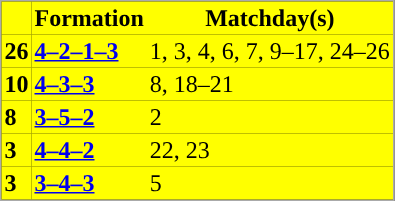<table class="toccolours" border="0" cellpadding="2" cellspacing="0" align="center" style="margin: 0.5em 0 1em 1em; background: #000000; border: 1px #aaaaaa solid;">
<tr bgcolor=#FFFF00>
<th></th>
<th>Formation</th>
<th>Matchday(s)</th>
</tr>
<tr bgcolor=#FFFF00>
<td><strong>26</strong></td>
<td><a href='#'><span><strong>4–2–1–3</strong></span></a></td>
<td>1, 3, 4, 6, 7, 9–17, 24–26</td>
</tr>
<tr bgcolor=#FFFF00>
<td><strong>10</strong></td>
<td><a href='#'><span><strong>4–3–3</strong></span></a></td>
<td>8, 18–21</td>
</tr>
<tr bgcolor=#FFFF00>
<td><strong>8</strong></td>
<td><a href='#'><span><strong>3–5–2</strong></span></a></td>
<td>2</td>
</tr>
<tr bgcolor=#FFFF00>
<td><strong>3</strong></td>
<td><a href='#'><span><strong>4–4–2</strong></span></a></td>
<td>22, 23</td>
</tr>
<tr bgcolor=#FFFF00>
<td><strong>3</strong></td>
<td><a href='#'><span><strong>3–4–3</strong></span></a></td>
<td>5</td>
</tr>
</table>
